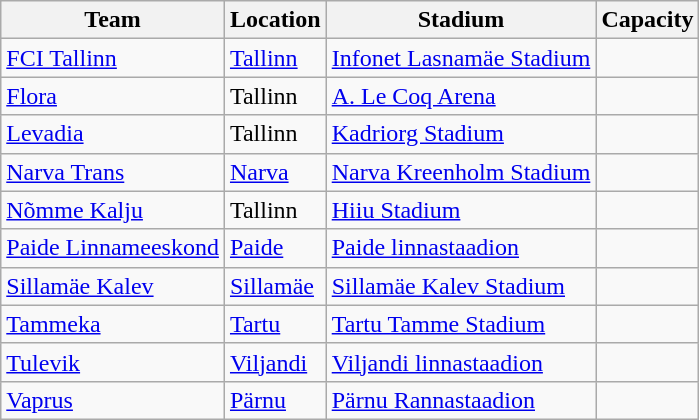<table class="wikitable sortable">
<tr>
<th>Team</th>
<th>Location</th>
<th>Stadium</th>
<th>Capacity</th>
</tr>
<tr>
<td><a href='#'>FCI Tallinn</a></td>
<td><a href='#'>Tallinn</a></td>
<td><a href='#'>Infonet Lasnamäe Stadium</a></td>
<td align=center></td>
</tr>
<tr>
<td><a href='#'>Flora</a></td>
<td>Tallinn</td>
<td><a href='#'>A. Le Coq Arena</a></td>
<td align=center></td>
</tr>
<tr>
<td><a href='#'>Levadia</a></td>
<td>Tallinn</td>
<td><a href='#'>Kadriorg Stadium</a></td>
<td align=center></td>
</tr>
<tr>
<td><a href='#'>Narva Trans</a></td>
<td><a href='#'>Narva</a></td>
<td><a href='#'>Narva Kreenholm Stadium</a></td>
<td align=center></td>
</tr>
<tr>
<td><a href='#'>Nõmme Kalju</a></td>
<td>Tallinn</td>
<td><a href='#'>Hiiu Stadium</a></td>
<td align=center></td>
</tr>
<tr>
<td><a href='#'>Paide Linnameeskond</a></td>
<td><a href='#'>Paide</a></td>
<td><a href='#'>Paide linnastaadion</a></td>
<td align=center></td>
</tr>
<tr>
<td><a href='#'>Sillamäe Kalev</a></td>
<td><a href='#'>Sillamäe</a></td>
<td><a href='#'>Sillamäe Kalev Stadium</a></td>
<td align=center></td>
</tr>
<tr>
<td><a href='#'>Tammeka</a></td>
<td><a href='#'>Tartu</a></td>
<td><a href='#'>Tartu Tamme Stadium</a></td>
<td align=center></td>
</tr>
<tr>
<td><a href='#'>Tulevik</a></td>
<td><a href='#'>Viljandi</a></td>
<td><a href='#'>Viljandi linnastaadion</a></td>
<td align=center></td>
</tr>
<tr>
<td><a href='#'>Vaprus</a></td>
<td><a href='#'>Pärnu</a></td>
<td><a href='#'>Pärnu Rannastaadion</a></td>
<td align=center></td>
</tr>
</table>
